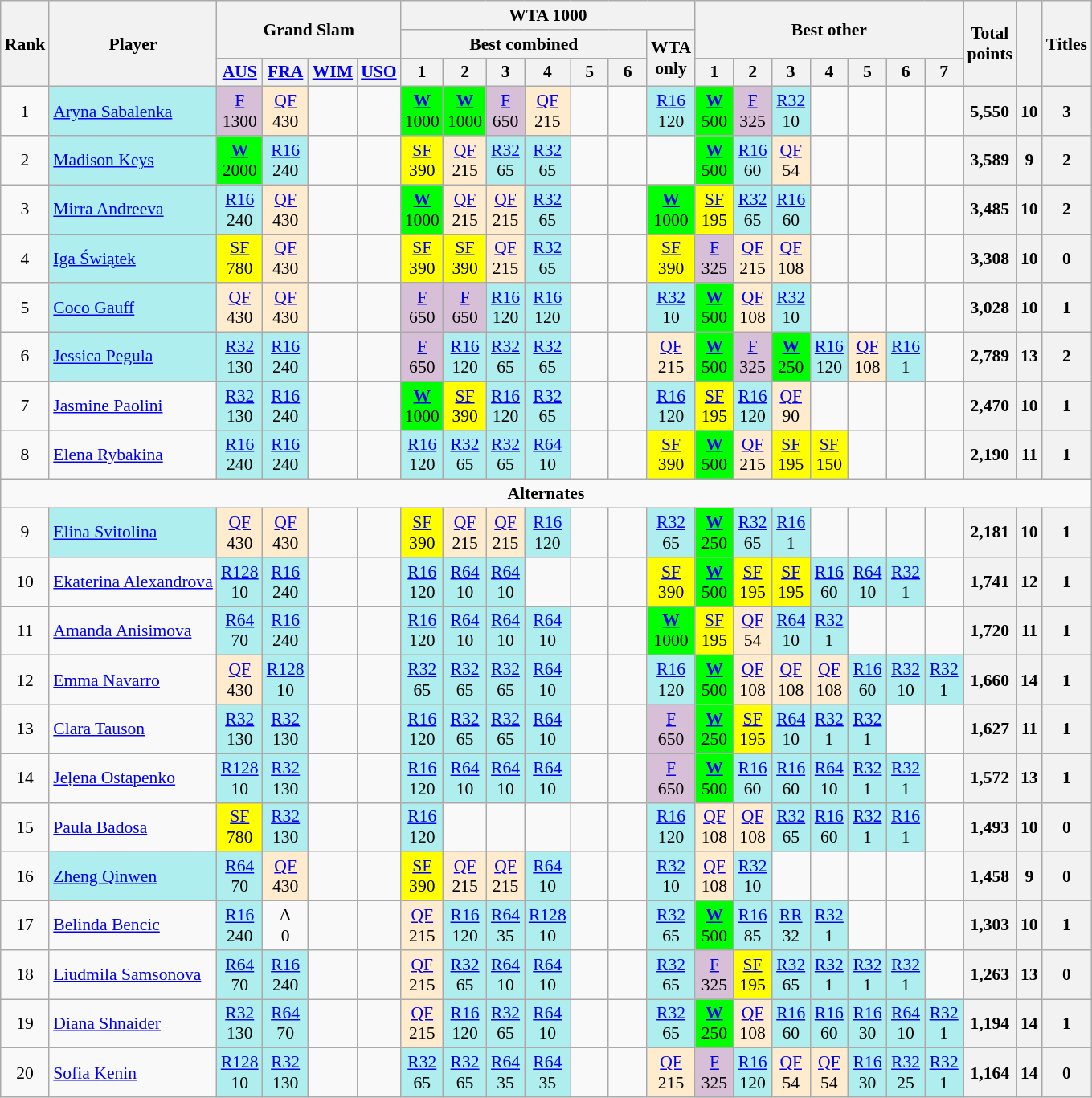<table class="wikitable nowrap" style=font-size:90%;text-align:center>
<tr>
<th rowspan=3>Rank</th>
<th rowspan=3>Player</th>
<th rowspan=2 colspan=4>Grand Slam</th>
<th colspan=7>WTA 1000</th>
<th rowspan=2 colspan=7>Best other</th>
<th rowspan=3>Total<br>points</th>
<th rowspan=3></th>
<th rowspan=3>Titles</th>
</tr>
<tr>
<th colspan=6>Best combined</th>
<th rowspan=2>WTA<br>only</th>
</tr>
<tr>
<th><a href='#'>AUS</a></th>
<th><a href='#'>FRA</a></th>
<th><a href='#'>WIM</a></th>
<th><a href='#'>USO</a></th>
<th width=25>1</th>
<th width=25>2</th>
<th width=25>3</th>
<th width=25>4</th>
<th width=25>5</th>
<th width=25>6</th>
<th width=25>1</th>
<th width=25>2</th>
<th width=25>3</th>
<th width=25>4</th>
<th width=25>5</th>
<th width=25>6</th>
<th width=25>7</th>
</tr>
<tr>
<td>1</td>
<td align=left bgcolor=afeeee> <a href='#'>Aryna Sabalenka</a></td>
<td bgcolor=thistle><a href='#'>F</a><br>1300</td>
<td bgcolor=ffebcd><a href='#'>QF</a><br>430</td>
<td></td>
<td></td>
<td bgcolor=lime><strong><a href='#'>W</a></strong><br>1000</td>
<td bgcolor=lime><strong><a href='#'>W</a></strong><br>1000</td>
<td bgcolor=thistle><a href='#'>F</a><br>650</td>
<td bgcolor=ffebcd><a href='#'>QF</a><br>215</td>
<td></td>
<td></td>
<td bgcolor=afeeee><a href='#'>R16</a><br>120</td>
<td bgcolor=lime><strong><a href='#'>W</a></strong><br>500</td>
<td bgcolor=thistle><a href='#'>F</a><br>325</td>
<td bgcolor=afeeee><a href='#'>R32</a><br>10</td>
<td></td>
<td></td>
<td></td>
<td></td>
<th>5,550</th>
<th>10</th>
<th>3</th>
</tr>
<tr>
<td>2</td>
<td align=left bgcolor=afeeee> <a href='#'>Madison Keys</a></td>
<td bgcolor=lime><strong><a href='#'>W</a></strong><br>2000</td>
<td bgcolor=afeeee><a href='#'>R16</a><br>240</td>
<td></td>
<td></td>
<td bgcolor=yellow><a href='#'>SF</a><br>390</td>
<td bgcolor=ffebcd><a href='#'>QF</a><br>215</td>
<td bgcolor=afeeee><a href='#'>R32</a><br>65</td>
<td bgcolor=afeeee><a href='#'>R32</a><br>65</td>
<td></td>
<td></td>
<td></td>
<td bgcolor=lime><strong><a href='#'>W</a></strong><br>500</td>
<td bgcolor=afeeee><a href='#'>R16</a><br>60</td>
<td bgcolor=ffebcd><a href='#'>QF</a><br>54</td>
<td></td>
<td></td>
<td></td>
<td></td>
<th>3,589</th>
<th>9</th>
<th>2</th>
</tr>
<tr>
<td>3</td>
<td align=left bgcolor=afeeee> <a href='#'>Mirra Andreeva</a></td>
<td bgcolor=afeeee><a href='#'>R16</a><br>240</td>
<td bgcolor=ffebcd><a href='#'>QF</a><br>430</td>
<td></td>
<td></td>
<td bgcolor=lime><strong><a href='#'>W</a></strong><br>1000</td>
<td bgcolor=ffebcd><a href='#'>QF</a><br>215</td>
<td bgcolor=ffebcd><a href='#'>QF</a><br>215</td>
<td bgcolor=afeeee><a href='#'>R32</a><br>65</td>
<td></td>
<td></td>
<td bgcolor=lime><strong><a href='#'>W</a></strong><br>1000</td>
<td bgcolor=yellow><a href='#'>SF</a><br>195</td>
<td bgcolor=afeeee><a href='#'>R32</a><br>65</td>
<td bgcolor=afeeee><a href='#'>R16</a><br>60</td>
<td></td>
<td></td>
<td></td>
<td></td>
<th>3,485</th>
<th>10</th>
<th>2</th>
</tr>
<tr>
<td>4</td>
<td align=left bgcolor=afeeee> <a href='#'>Iga Świątek</a></td>
<td bgcolor=yellow><a href='#'>SF</a><br>780</td>
<td bgcolor=ffebcd><a href='#'>QF</a><br>430</td>
<td></td>
<td></td>
<td bgcolor=yellow><a href='#'>SF</a><br>390</td>
<td bgcolor=yellow><a href='#'>SF</a><br>390</td>
<td bgcolor=ffebcd><a href='#'>QF</a><br>215</td>
<td bgcolor=afeeee><a href='#'>R32</a><br>65</td>
<td></td>
<td></td>
<td bgcolor=yellow><a href='#'>SF</a><br>390</td>
<td bgcolor=thistle><a href='#'>F</a><br>325</td>
<td bgcolor=ffebcd><a href='#'>QF</a><br>215</td>
<td bgcolor=ffebcd><a href='#'>QF</a><br>108</td>
<td></td>
<td></td>
<td></td>
<td></td>
<th>3,308</th>
<th>10</th>
<th>0</th>
</tr>
<tr>
<td>5</td>
<td align=left bgcolor=afeeee> <a href='#'>Coco Gauff</a></td>
<td bgcolor=ffebcd><a href='#'>QF</a><br>430</td>
<td bgcolor=ffebcd><a href='#'>QF</a><br>430</td>
<td></td>
<td></td>
<td bgcolor=thistle><a href='#'>F</a><br>650</td>
<td bgcolor=thistle><a href='#'>F</a><br>650</td>
<td bgcolor=afeeee><a href='#'>R16</a><br>120</td>
<td bgcolor=afeeee><a href='#'>R16</a><br>120</td>
<td></td>
<td></td>
<td bgcolor=afeeee><a href='#'>R32</a><br>10</td>
<td bgcolor=lime><strong><a href='#'>W</a></strong><br>500</td>
<td bgcolor=ffebcd><a href='#'>QF</a><br>108</td>
<td bgcolor=afeeee><a href='#'>R32</a><br>10</td>
<td></td>
<td></td>
<td></td>
<td></td>
<th>3,028</th>
<th>10</th>
<th>1</th>
</tr>
<tr>
<td>6</td>
<td align=left bgcolor=afeeee> <a href='#'>Jessica Pegula</a></td>
<td bgcolor=afeeee><a href='#'>R32</a><br>130</td>
<td bgcolor=afeeee><a href='#'>R16</a><br>240</td>
<td></td>
<td></td>
<td bgcolor=thistle><a href='#'>F</a><br>650</td>
<td bgcolor=afeeee><a href='#'>R16</a><br>120</td>
<td bgcolor=afeeee><a href='#'>R32</a><br>65</td>
<td bgcolor=afeeee><a href='#'>R32</a><br>65</td>
<td></td>
<td></td>
<td bgcolor=ffebcd><a href='#'>QF</a><br>215</td>
<td bgcolor=lime><strong><a href='#'>W</a></strong><br>500</td>
<td bgcolor=thistle><a href='#'>F</a><br>325</td>
<td bgcolor=lime><strong><a href='#'>W</a></strong><br>250</td>
<td bgcolor=afeeee><a href='#'>R16</a><br>120</td>
<td bgcolor=ffebcd><a href='#'>QF</a><br>108</td>
<td bgcolor=afeeee><a href='#'>R16</a><br>1</td>
<td></td>
<th>2,789</th>
<th>13</th>
<th>2</th>
</tr>
<tr>
<td>7</td>
<td align=left> <a href='#'>Jasmine Paolini</a></td>
<td bgcolor=afeeee><a href='#'>R32</a><br>130</td>
<td bgcolor=afeeee><a href='#'>R16</a><br>240</td>
<td></td>
<td></td>
<td bgcolor=lime><strong><a href='#'>W</a></strong><br>1000</td>
<td bgcolor=yellow><a href='#'>SF</a><br>390</td>
<td bgcolor=afeeee><a href='#'>R16</a><br>120</td>
<td bgcolor=afeeee><a href='#'>R32</a><br>65</td>
<td></td>
<td></td>
<td bgcolor=afeeee><a href='#'>R16</a><br>120</td>
<td bgcolor=yellow><a href='#'>SF</a><br>195</td>
<td bgcolor=afeeee><a href='#'>R16</a><br>120</td>
<td bgcolor=ffebcd><a href='#'>QF</a><br>90</td>
<td></td>
<td></td>
<td></td>
<td></td>
<th>2,470</th>
<th>10</th>
<th>1</th>
</tr>
<tr>
<td>8</td>
<td align=left> <a href='#'>Elena Rybakina</a></td>
<td bgcolor=afeeee><a href='#'>R16</a><br>240</td>
<td bgcolor=afeeee><a href='#'>R16</a><br>240</td>
<td></td>
<td></td>
<td bgcolor=afeeee><a href='#'>R16</a><br>120</td>
<td bgcolor=afeeee><a href='#'>R32</a><br>65</td>
<td bgcolor=afeeee><a href='#'>R32</a><br>65</td>
<td bgcolor=afeeee><a href='#'>R64</a><br>10</td>
<td></td>
<td></td>
<td bgcolor=yellow><a href='#'>SF</a><br>390</td>
<td bgcolor=lime><strong><a href='#'>W</a></strong><br>500</td>
<td bgcolor=ffebcd><a href='#'>QF</a><br>215</td>
<td bgcolor=yellow><a href='#'>SF</a><br>195</td>
<td bgcolor=yellow><a href='#'>SF</a><br>150</td>
<td></td>
<td></td>
<td></td>
<th>2,190</th>
<th>11</th>
<th>1</th>
</tr>
<tr>
<td colspan=23><strong>Alternates</strong></td>
</tr>
<tr>
<td>9</td>
<td align=left bgcolor=afeeee> <a href='#'>Elina Svitolina</a></td>
<td bgcolor=ffebcd><a href='#'>QF</a><br>430</td>
<td bgcolor=ffebcd><a href='#'>QF</a><br>430</td>
<td></td>
<td></td>
<td bgcolor=yellow><a href='#'>SF</a><br>390</td>
<td bgcolor=ffebcd><a href='#'>QF</a><br>215</td>
<td bgcolor=ffebcd><a href='#'>QF</a><br>215</td>
<td bgcolor=afeeee><a href='#'>R16</a><br>120</td>
<td></td>
<td></td>
<td bgcolor=afeeee><a href='#'>R32</a><br>65</td>
<td bgcolor=lime><strong><a href='#'>W</a></strong><br>250</td>
<td bgcolor=afeeee><a href='#'>R32</a><br>65</td>
<td bgcolor=afeeee><a href='#'>R16</a><br>1</td>
<td></td>
<td></td>
<td></td>
<td></td>
<th>2,181</th>
<th>10</th>
<th>1</th>
</tr>
<tr>
<td>10</td>
<td align=left> <a href='#'>Ekaterina Alexandrova</a></td>
<td bgcolor=afeeee><a href='#'>R128</a><br>10</td>
<td bgcolor=afeeee><a href='#'>R16</a><br>240</td>
<td></td>
<td></td>
<td bgcolor=afeeee><a href='#'>R16</a><br>120</td>
<td bgcolor=afeeee><a href='#'>R64</a><br>10</td>
<td bgcolor=afeeee><a href='#'>R64</a><br>10</td>
<td></td>
<td></td>
<td></td>
<td bgcolor=yellow><a href='#'>SF</a><br>390</td>
<td bgcolor=lime><strong><a href='#'>W</a></strong><br>500</td>
<td bgcolor=yellow><a href='#'>SF</a><br>195</td>
<td bgcolor=yellow><a href='#'>SF</a><br>195</td>
<td bgcolor=afeeee><a href='#'>R16</a><br>60</td>
<td bgcolor=afeeee><a href='#'>R64</a><br>10</td>
<td bgcolor=afeeee><a href='#'>R32</a><br>1</td>
<td></td>
<th>1,741</th>
<th>12</th>
<th>1</th>
</tr>
<tr>
<td>11</td>
<td align=left> <a href='#'>Amanda Anisimova</a></td>
<td bgcolor=afeeee><a href='#'>R64</a><br>70</td>
<td bgcolor=afeeee><a href='#'>R16</a><br>240</td>
<td></td>
<td></td>
<td bgcolor=afeeee><a href='#'>R16</a><br>120</td>
<td bgcolor=afeeee><a href='#'>R64</a><br>10</td>
<td bgcolor=afeeee><a href='#'>R64</a><br>10</td>
<td bgcolor=afeeee><a href='#'>R64</a><br>10</td>
<td></td>
<td></td>
<td bgcolor=lime><strong><a href='#'>W</a></strong><br>1000</td>
<td bgcolor=yellow><a href='#'>SF</a><br>195</td>
<td bgcolor=ffebcd><a href='#'>QF</a><br>54</td>
<td bgcolor=afeeee><a href='#'>R64</a><br>10</td>
<td bgcolor=afeeee><a href='#'>R32</a><br>1</td>
<td></td>
<td></td>
<td></td>
<th>1,720</th>
<th>11</th>
<th>1</th>
</tr>
<tr>
<td>12</td>
<td align=left> <a href='#'>Emma Navarro</a></td>
<td bgcolor=ffebcd><a href='#'>QF</a><br>430</td>
<td bgcolor=afeeee><a href='#'>R128</a><br>10</td>
<td></td>
<td></td>
<td bgcolor=afeeee><a href='#'>R32</a><br>65</td>
<td bgcolor=afeeee><a href='#'>R32</a><br>65</td>
<td bgcolor=afeeee><a href='#'>R32</a><br>65</td>
<td bgcolor=afeeee><a href='#'>R64</a><br>10</td>
<td></td>
<td></td>
<td bgcolor=afeeee><a href='#'>R16</a><br>120</td>
<td bgcolor=lime><strong><a href='#'>W</a></strong><br>500</td>
<td bgcolor=ffebcd><a href='#'>QF</a><br>108</td>
<td bgcolor=ffebcd><a href='#'>QF</a><br>108</td>
<td bgcolor=ffebcd><a href='#'>QF</a><br>108</td>
<td bgcolor=afeeee><a href='#'>R16</a><br>60</td>
<td bgcolor=afeeee><a href='#'>R32</a><br>10</td>
<td bgcolor=afeeee><a href='#'>R32</a><br>1</td>
<th>1,660</th>
<th>14</th>
<th>1</th>
</tr>
<tr>
<td>13</td>
<td align=left> <a href='#'>Clara Tauson</a></td>
<td bgcolor=afeeee><a href='#'>R32</a><br>130</td>
<td bgcolor=afeeee><a href='#'>R32</a><br>130</td>
<td></td>
<td></td>
<td bgcolor=afeeee><a href='#'>R16</a><br>120</td>
<td bgcolor=afeeee><a href='#'>R32</a><br>65</td>
<td bgcolor=afeeee><a href='#'>R32</a><br>65</td>
<td bgcolor=afeeee><a href='#'>R64</a><br>10</td>
<td></td>
<td></td>
<td bgcolor=thistle><a href='#'>F</a><br>650</td>
<td bgcolor=lime><strong><a href='#'>W</a></strong><br>250</td>
<td bgcolor=yellow><a href='#'>SF</a><br>195</td>
<td bgcolor=afeeee><a href='#'>R64</a><br>10</td>
<td bgcolor=afeeee><a href='#'>R32</a><br>1</td>
<td bgcolor=afeeee><a href='#'>R32</a><br>1</td>
<td></td>
<td></td>
<th>1,627</th>
<th>11</th>
<th>1</th>
</tr>
<tr>
<td>14</td>
<td align=left> <a href='#'>Jeļena Ostapenko</a></td>
<td bgcolor=afeeee><a href='#'>R128</a><br>10</td>
<td bgcolor=afeeee><a href='#'>R32</a><br>130</td>
<td></td>
<td></td>
<td bgcolor=afeeee><a href='#'>R16</a><br>120</td>
<td bgcolor=afeeee><a href='#'>R64</a><br>10</td>
<td bgcolor=afeeee><a href='#'>R64</a><br>10</td>
<td bgcolor=afeeee><a href='#'>R64</a><br>10</td>
<td></td>
<td></td>
<td bgcolor=thistle><a href='#'>F</a><br>650</td>
<td bgcolor=lime><strong><a href='#'>W</a></strong><br>500</td>
<td bgcolor=afeeee><a href='#'>R16</a><br>60</td>
<td bgcolor=afeeee><a href='#'>R16</a><br>60</td>
<td bgcolor=afeeee><a href='#'>R64</a><br>10</td>
<td bgcolor=afeeee><a href='#'>R32</a><br>1</td>
<td bgcolor=afeeee><a href='#'>R32</a><br>1</td>
<td></td>
<th>1,572</th>
<th>13</th>
<th>1</th>
</tr>
<tr>
<td>15</td>
<td align=left> <a href='#'>Paula Badosa</a></td>
<td bgcolor=yellow><a href='#'>SF</a><br>780</td>
<td bgcolor=afeeee><a href='#'>R32</a><br>130</td>
<td></td>
<td></td>
<td bgcolor=afeeee><a href='#'>R16</a><br>120</td>
<td></td>
<td></td>
<td></td>
<td></td>
<td></td>
<td bgcolor=afeeee><a href='#'>R16</a><br>120</td>
<td bgcolor=ffebcd><a href='#'>QF</a><br>108</td>
<td bgcolor=ffebcd><a href='#'>QF</a><br>108</td>
<td bgcolor=afeeee><a href='#'>R32</a><br>65</td>
<td bgcolor=afeeee><a href='#'>R16</a><br>60</td>
<td bgcolor=afeeee><a href='#'>R32</a><br>1</td>
<td bgcolor=afeeee><a href='#'>R16</a><br>1</td>
<td></td>
<th>1,493</th>
<th>10</th>
<th>0</th>
</tr>
<tr>
<td>16</td>
<td align=left bgcolor=afeeee> <a href='#'>Zheng Qinwen</a></td>
<td bgcolor=afeeee><a href='#'>R64</a><br>70</td>
<td bgcolor=ffebcd><a href='#'>QF</a><br>430</td>
<td></td>
<td></td>
<td bgcolor=yellow><a href='#'>SF</a><br>390</td>
<td bgcolor=ffebcd><a href='#'>QF</a><br>215</td>
<td bgcolor=ffebcd><a href='#'>QF</a><br>215</td>
<td bgcolor=afeeee><a href='#'>R64</a><br>10</td>
<td></td>
<td></td>
<td bgcolor=afeeee><a href='#'>R32</a><br>10</td>
<td bgcolor=ffebcd><a href='#'>QF</a><br>108</td>
<td bgcolor=afeeee><a href='#'>R32</a><br>10</td>
<td></td>
<td></td>
<td></td>
<td></td>
<td></td>
<th>1,458</th>
<th>9</th>
<th>0</th>
</tr>
<tr>
<td>17</td>
<td align=left> <a href='#'>Belinda Bencic</a></td>
<td bgcolor=afeeee><a href='#'>R16</a><br>240</td>
<td>A<br>0</td>
<td></td>
<td></td>
<td bgcolor=ffebcd><a href='#'>QF</a><br>215</td>
<td bgcolor=afeeee><a href='#'>R16</a><br>120</td>
<td bgcolor=afeeee><a href='#'>R64</a><br>35</td>
<td bgcolor=afeeee><a href='#'>R128</a><br>10</td>
<td></td>
<td></td>
<td bgcolor=afeeee><a href='#'>R32</a><br>65</td>
<td bgcolor=lime><strong><a href='#'>W</a></strong><br>500</td>
<td bgcolor=afeeee><a href='#'>R16</a><br>85</td>
<td bgcolor=afeeee><a href='#'>RR</a><br>32</td>
<td bgcolor=afeeee><a href='#'>R32</a><br>1</td>
<td></td>
<td></td>
<td></td>
<th>1,303</th>
<th>10</th>
<th>1</th>
</tr>
<tr>
<td>18</td>
<td align=left> <a href='#'>Liudmila Samsonova</a></td>
<td bgcolor=afeeee><a href='#'>R64</a><br>70</td>
<td bgcolor=afeeee><a href='#'>R16</a><br>240</td>
<td></td>
<td></td>
<td bgcolor=ffebcd><a href='#'>QF</a><br>215</td>
<td bgcolor=afeeee><a href='#'>R32</a><br>65</td>
<td bgcolor=afeeee><a href='#'>R64</a><br>10</td>
<td bgcolor=afeeee><a href='#'>R64</a><br>10</td>
<td></td>
<td></td>
<td bgcolor=afeeee><a href='#'>R32</a><br>65</td>
<td bgcolor=thistle><a href='#'>F</a><br>325</td>
<td bgcolor=yellow><a href='#'>SF</a><br>195</td>
<td bgcolor=afeeee><a href='#'>R32</a><br>65</td>
<td bgcolor=afeeee><a href='#'>R32</a><br>1</td>
<td bgcolor=afeeee><a href='#'>R32</a><br>1</td>
<td bgcolor=afeeee><a href='#'>R32</a><br>1</td>
<td></td>
<th>1,263</th>
<th>13</th>
<th>0</th>
</tr>
<tr>
<td>19</td>
<td align=left> <a href='#'>Diana Shnaider</a></td>
<td bgcolor=afeeee><a href='#'>R32</a><br>130</td>
<td bgcolor=afeeee><a href='#'>R64</a><br>70</td>
<td></td>
<td></td>
<td bgcolor=ffebcd><a href='#'>QF</a><br>215</td>
<td bgcolor=afeeee><a href='#'>R16</a><br>120</td>
<td bgcolor=afeeee><a href='#'>R32</a><br>65</td>
<td bgcolor=afeeee><a href='#'>R64</a><br>10</td>
<td></td>
<td></td>
<td bgcolor=afeeee><a href='#'>R32</a><br>65</td>
<td bgcolor=lime><strong><a href='#'>W</a></strong><br>250</td>
<td bgcolor=ffebcd><a href='#'>QF</a><br>108</td>
<td bgcolor=afeeee><a href='#'>R16</a><br>60</td>
<td bgcolor=afeeee><a href='#'>R16</a><br>60</td>
<td bgcolor=afeeee><a href='#'>R16</a><br>30</td>
<td bgcolor=afeeee><a href='#'>R64</a><br>10</td>
<td bgcolor=afeeee><a href='#'>R32</a><br>1</td>
<th>1,194</th>
<th>14</th>
<th>1</th>
</tr>
<tr>
<td>20</td>
<td align=left> <a href='#'>Sofia Kenin</a></td>
<td bgcolor=afeeee><a href='#'>R128</a><br>10</td>
<td bgcolor=afeeee><a href='#'>R32</a><br>130</td>
<td></td>
<td></td>
<td bgcolor=afeeee><a href='#'>R32</a><br>65</td>
<td bgcolor=afeeee><a href='#'>R32</a><br>65</td>
<td bgcolor=afeeee><a href='#'>R64</a><br>35</td>
<td bgcolor=afeeee><a href='#'>R64</a><br>35</td>
<td></td>
<td></td>
<td bgcolor=ffebcd><a href='#'>QF</a><br>215</td>
<td bgcolor=thistle><a href='#'>F</a><br>325</td>
<td bgcolor=afeeee><a href='#'>R16</a><br>120</td>
<td bgcolor=ffebcd><a href='#'>QF</a><br>54</td>
<td bgcolor=ffebcd><a href='#'>QF</a><br>54</td>
<td bgcolor=afeeee><a href='#'>R16</a><br>30</td>
<td bgcolor=afeeee><a href='#'>R32</a><br>25</td>
<td bgcolor=afeeee><a href='#'>R32</a><br>1</td>
<th>1,164</th>
<th>14</th>
<th>0</th>
</tr>
</table>
